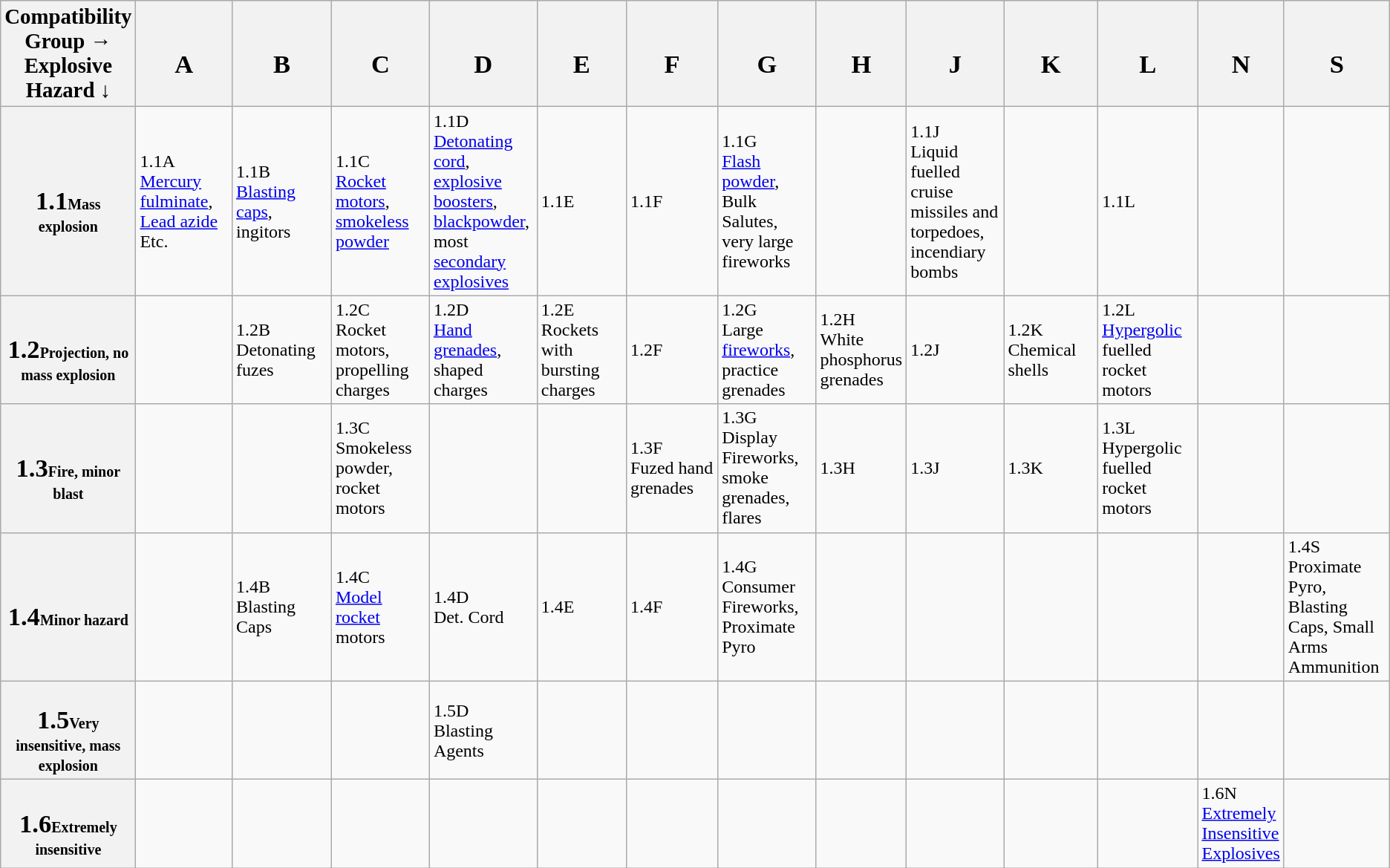<table class="wikitable">
<tr style="vertical-align: middle;">
<th colspan="1" width="160px" vertical-align="middle"><big>Compatibility Group →</big><br><big>Explosive Hazard  ↓</big></th>
<th width="8%"><br><big><big><strong>A</strong></big></big></th>
<th width="8%"><br><big><big><strong>B</strong></big></big></th>
<th width="8%"><br><big><big><strong>C</strong></big></big></th>
<th width="8%"><br><big><big><strong>D</strong></big></big></th>
<th width="8%"><br><big><big><strong>E</strong></big></big></th>
<th width="8%"><br><big><big><strong>F</strong></big></big></th>
<th width="8%"><br><big><big><strong>G</strong></big></big></th>
<th width="6%"><br><big><big><strong>H</strong></big></big></th>
<th width="8%"><br><big><big><strong>J</strong></big></big></th>
<th width="8%"><br><big><big><strong>K</strong></big></big></th>
<th width="8%"><br><big><big><strong>L</strong></big></big></th>
<th width="6%"><br><big><big><strong>N</strong></big></big></th>
<th width="10%"><br><big><big><strong>S</strong></big></big></th>
</tr>
<tr>
<th><br><big><big><strong>1.1</strong></big></big><small>Mass explosion</small></th>
<td>1.1A<br><a href='#'>Mercury fulminate</a>, <a href='#'>Lead azide</a> Etc.</td>
<td>1.1B<br><a href='#'>Blasting caps</a>, ingitors</td>
<td>1.1C<br><a href='#'>Rocket motors</a>, <a href='#'>smokeless powder</a></td>
<td>1.1D<br><a href='#'>Detonating cord</a>, <a href='#'>explosive boosters</a>, <a href='#'>blackpowder</a>, most <a href='#'>secondary explosives</a></td>
<td>1.1E</td>
<td>1.1F</td>
<td>1.1G<br><a href='#'>Flash powder</a>, Bulk Salutes, very large fireworks
<td></td>
<td>1.1J<br>Liquid fuelled cruise missiles and torpedoes, incendiary bombs
<td></td>
<td>1.1L<br><td>
<td></td>
</tr>
<tr>
<th><br><big><big><strong>1.2</strong></big></big><small>Projection, no mass explosion</small>
<td></th>
<td>1.2B<br>Detonating fuzes</td>
<td>1.2C<br>Rocket motors, propelling charges</td>
<td>1.2D<br><a href='#'>Hand grenades</a>, shaped charges</td>
<td>1.2E<br>Rockets with bursting charges</td>
<td>1.2F</td>
<td>1.2G<br>Large <a href='#'>fireworks</a>, practice grenades</td>
<td>1.2H<br>White phosphorus grenades</td>
<td>1.2J</td>
<td>1.2K<br>Chemical shells</td>
<td>1.2L<br><a href='#'>Hypergolic</a> fuelled rocket motors
<td>
<td></td>
</tr>
<tr>
<th><br><big><big><strong>1.3</strong></big></big><small>Fire, minor blast</small>
<td>
<td></th>
<td>1.3C<br>Smokeless powder, rocket motors
<td>
<td></td>
<td>1.3F<br>Fuzed hand grenades</td>
<td>1.3G<br>Display Fireworks, smoke grenades, flares</td>
<td>1.3H</td>
<td>1.3J</td>
<td>1.3K</td>
<td>1.3L<br>Hypergolic fuelled rocket motors
<td>
<td></td>
</tr>
<tr>
<th><br><big><big><strong>1.4</strong></big></big><small>Minor hazard</small>
<td></th>
<td>1.4B<br>Blasting Caps</td>
<td>1.4C<br><a href='#'>Model rocket</a> motors</td>
<td>1.4D<br>Det. Cord</td>
<td>1.4E</td>
<td>1.4F</td>
<td>1.4G<br>Consumer Fireworks, 
Proximate Pyro
<td>
<td>
<td>
<td>
<td></td>
<td>1.4S<br>Proximate Pyro,
Blasting Caps,
Small Arms Ammunition</td>
</tr>
<tr>
<th><br><big><big><strong>1.5</strong></big></big><small>Very insensitive, mass explosion</small> 
<td>
<td>
<td></th>
<td>1.5D<br>Blasting Agents
<td>
<td>
<td>
<td>
<td>
<td>
<td>
<td>
<td></td>
</tr>
<tr>
<th><br><big><big><strong>1.6</strong></big></big><small>Extremely insensitive</small>
<td>
<td>
<td>
<td>
<td>
<td>
<td>
<td>
<td>
<td>
<td></th>
<td>1.6N<br><a href='#'>Extremely Insensitive Explosives</a>
<td></td>
</tr>
</table>
